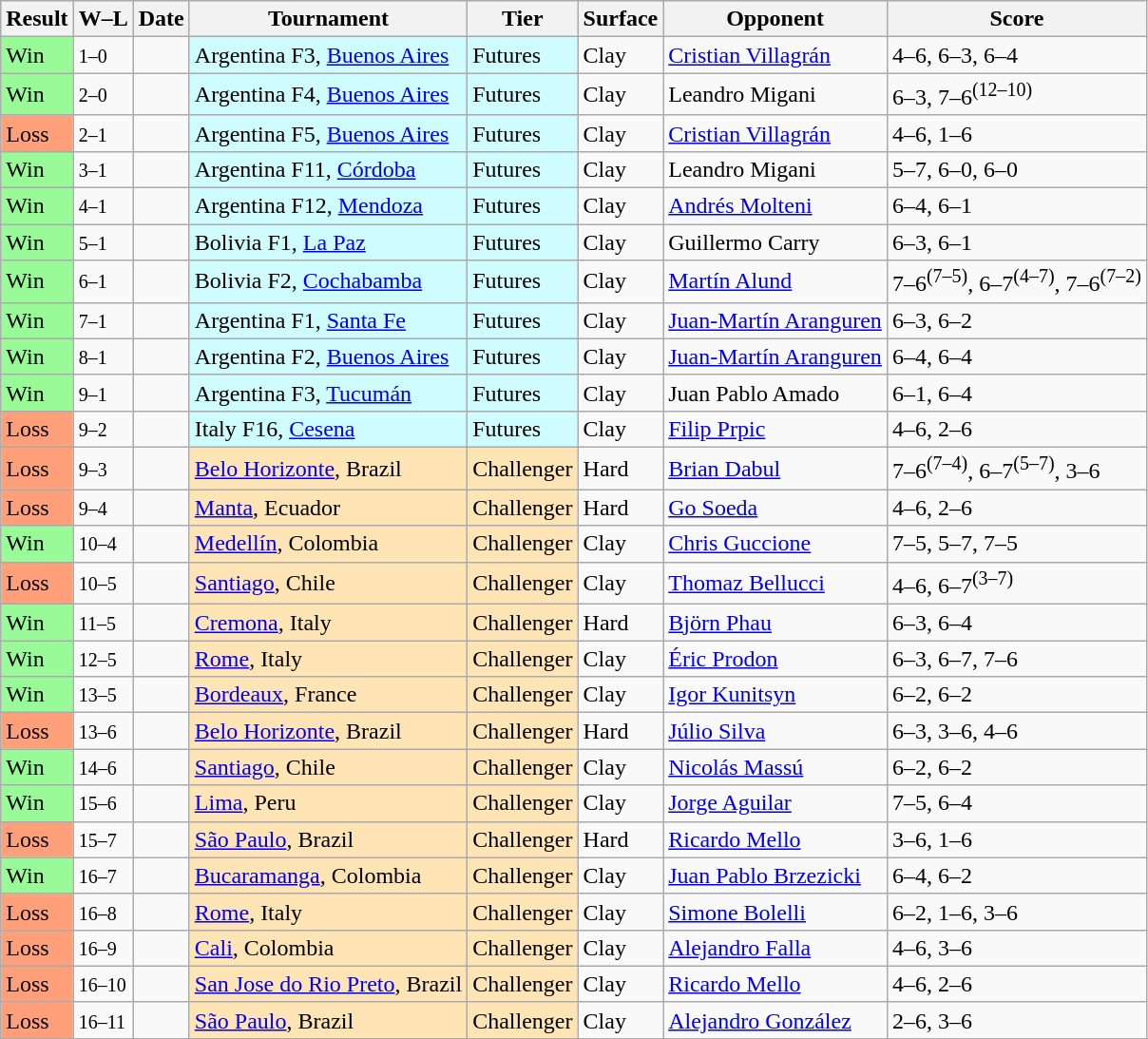<table class="sortable wikitable">
<tr>
<th>Result</th>
<th class="unsortable">W–L</th>
<th>Date</th>
<th>Tournament</th>
<th>Tier</th>
<th>Surface</th>
<th>Opponent</th>
<th class="unsortable">Score</th>
</tr>
<tr>
<td bgcolor=98FB98>Win</td>
<td><small>1–0</small></td>
<td></td>
<td style="background:#cffcff;">Argentina F3, <a href='#'>Buenos Aires</a></td>
<td style="background:#cffcff;">Futures</td>
<td>Clay</td>
<td> <a href='#'>Cristian Villagrán</a></td>
<td>4–6, 6–3, 6–4</td>
</tr>
<tr>
<td bgcolor=98FB98>Win</td>
<td><small>2–0</small></td>
<td></td>
<td style="background:#cffcff;">Argentina F4, <a href='#'>Buenos Aires</a></td>
<td style="background:#cffcff;">Futures</td>
<td>Clay</td>
<td> Leandro Migani</td>
<td>6–3, 7–6<sup>(12–10)</sup></td>
</tr>
<tr>
<td bgcolor=FFA07A>Loss</td>
<td><small>2–1</small></td>
<td></td>
<td style="background:#cffcff;">Argentina F5, <a href='#'>Buenos Aires</a></td>
<td style="background:#cffcff;">Futures</td>
<td>Clay</td>
<td> <a href='#'>Cristian Villagrán</a></td>
<td>4–6, 1–6</td>
</tr>
<tr>
<td bgcolor=98FB98>Win</td>
<td><small>3–1</small></td>
<td></td>
<td style="background:#cffcff;">Argentina F11, <a href='#'>Córdoba</a></td>
<td style="background:#cffcff;">Futures</td>
<td>Clay</td>
<td> Leandro Migani</td>
<td>5–7, 6–0, 6–0</td>
</tr>
<tr>
<td bgcolor=98FB98>Win</td>
<td><small>4–1</small></td>
<td></td>
<td style="background:#cffcff;">Argentina F12, <a href='#'>Mendoza</a></td>
<td style="background:#cffcff;">Futures</td>
<td>Clay</td>
<td> <a href='#'>Andrés Molteni</a></td>
<td>6–4, 6–1</td>
</tr>
<tr>
<td bgcolor=98FB98>Win</td>
<td><small>5–1</small></td>
<td></td>
<td style="background:#cffcff;">Bolivia F1, <a href='#'>La Paz</a></td>
<td style="background:#cffcff;">Futures</td>
<td>Clay</td>
<td> Guillermo Carry</td>
<td>6–3, 6–1</td>
</tr>
<tr>
<td bgcolor=98FB98>Win</td>
<td><small>6–1</small></td>
<td></td>
<td style="background:#cffcff;">Bolivia F2, <a href='#'>Cochabamba</a></td>
<td style="background:#cffcff;">Futures</td>
<td>Clay</td>
<td> <a href='#'>Martín Alund</a></td>
<td>7–6<sup>(7–5)</sup>, 6–7<sup>(4–7)</sup>, 7–6<sup>(7–2)</sup></td>
</tr>
<tr>
<td bgcolor=98FB98>Win</td>
<td><small>7–1</small></td>
<td></td>
<td style="background:#cffcff;">Argentina F1, <a href='#'>Santa Fe</a></td>
<td style="background:#cffcff;">Futures</td>
<td>Clay</td>
<td> <a href='#'>Juan-Martín Aranguren</a></td>
<td>6–3, 6–2</td>
</tr>
<tr>
<td bgcolor=98FB98>Win</td>
<td><small>8–1</small></td>
<td></td>
<td style="background:#cffcff;">Argentina F2, <a href='#'>Buenos Aires</a></td>
<td style="background:#cffcff;">Futures</td>
<td>Clay</td>
<td> <a href='#'>Juan-Martín Aranguren</a></td>
<td>6–4, 6–4</td>
</tr>
<tr>
<td bgcolor=98FB98>Win</td>
<td><small>9–1</small></td>
<td></td>
<td style="background:#cffcff;">Argentina F3, <a href='#'>Tucumán</a></td>
<td style="background:#cffcff;">Futures</td>
<td>Clay</td>
<td> Juan Pablo Amado</td>
<td>6–1, 6–4</td>
</tr>
<tr>
<td bgcolor=FFA07A>Loss</td>
<td><small>9–2</small></td>
<td></td>
<td style="background:#cffcff;">Italy F16, <a href='#'>Cesena</a></td>
<td style="background:#cffcff;">Futures</td>
<td>Clay</td>
<td> <a href='#'>Filip Prpic</a></td>
<td>4–6, 2–6</td>
</tr>
<tr>
<td bgcolor=FFA07A>Loss</td>
<td><small>9–3</small></td>
<td></td>
<td style="background:moccasin;"><a href='#'>Belo Horizonte</a>, Brazil</td>
<td style="background:moccasin;">Challenger</td>
<td>Hard</td>
<td> <a href='#'>Brian Dabul</a></td>
<td>7–6<sup>(7–4)</sup>, 6–7<sup>(5–7)</sup>, 3–6</td>
</tr>
<tr>
<td bgcolor=FFA07A>Loss</td>
<td><small>9–4</small></td>
<td></td>
<td style="background:moccasin;"><a href='#'>Manta</a>, Ecuador</td>
<td style="background:moccasin;">Challenger</td>
<td>Hard</td>
<td> <a href='#'>Go Soeda</a></td>
<td>4–6, 2–6</td>
</tr>
<tr>
<td bgcolor=98FB98>Win</td>
<td><small>10–4</small></td>
<td></td>
<td style="background:moccasin;"><a href='#'>Medellín</a>, Colombia</td>
<td style="background:moccasin;">Challenger</td>
<td>Clay</td>
<td> <a href='#'>Chris Guccione</a></td>
<td>7–5, 5–7, 7–5</td>
</tr>
<tr>
<td bgcolor=FFA07A>Loss</td>
<td><small>10–5</small></td>
<td></td>
<td style="background:moccasin;"><a href='#'>Santiago</a>, Chile</td>
<td style="background:moccasin;">Challenger</td>
<td>Clay</td>
<td> <a href='#'>Thomaz Bellucci</a></td>
<td>4–6, 6–7<sup>(3–7)</sup></td>
</tr>
<tr>
<td bgcolor=98FB98>Win</td>
<td><small>11–5</small></td>
<td></td>
<td style="background:moccasin;"><a href='#'>Cremona</a>, Italy</td>
<td style="background:moccasin;">Challenger</td>
<td>Hard</td>
<td> <a href='#'>Björn Phau</a></td>
<td>6–3, 6–4</td>
</tr>
<tr>
<td bgcolor=98FB98>Win</td>
<td><small>12–5</small></td>
<td></td>
<td style="background:moccasin;"><a href='#'>Rome</a>, Italy</td>
<td style="background:moccasin;">Challenger</td>
<td>Clay</td>
<td> <a href='#'>Éric Prodon</a></td>
<td>6–3, 6–7, 7–6</td>
</tr>
<tr>
<td bgcolor=98FB98>Win</td>
<td><small>13–5</small></td>
<td></td>
<td style="background:moccasin;"><a href='#'>Bordeaux</a>, France</td>
<td style="background:moccasin;">Challenger</td>
<td>Clay</td>
<td> <a href='#'>Igor Kunitsyn</a></td>
<td>6–2, 6–2</td>
</tr>
<tr>
<td bgcolor=FFA07A>Loss</td>
<td><small>13–6</small></td>
<td></td>
<td style="background:moccasin;"><a href='#'>Belo Horizonte</a>, Brazil</td>
<td style="background:moccasin;">Challenger</td>
<td>Hard</td>
<td> <a href='#'>Júlio Silva</a></td>
<td>6–3, 3–6, 4–6</td>
</tr>
<tr>
<td bgcolor=98FB98>Win</td>
<td><small>14–6</small></td>
<td></td>
<td style="background:moccasin;"><a href='#'>Santiago</a>, Chile</td>
<td style="background:moccasin;">Challenger</td>
<td>Clay</td>
<td> <a href='#'>Nicolás Massú</a></td>
<td>6–2, 6–2</td>
</tr>
<tr>
<td bgcolor=98FB98>Win</td>
<td><small>15–6</small></td>
<td></td>
<td style="background:moccasin;"><a href='#'>Lima</a>, Peru</td>
<td style="background:moccasin;">Challenger</td>
<td>Clay</td>
<td> <a href='#'>Jorge Aguilar</a></td>
<td>7–5, 6–4</td>
</tr>
<tr>
<td bgcolor=FFA07A>Loss</td>
<td><small>15–7</small></td>
<td></td>
<td style="background:moccasin;"><a href='#'>São Paulo</a>, Brazil</td>
<td style="background:moccasin;">Challenger</td>
<td>Hard</td>
<td> <a href='#'>Ricardo Mello</a></td>
<td>3–6, 1–6</td>
</tr>
<tr>
<td bgcolor=98FB98>Win</td>
<td><small>16–7</small></td>
<td></td>
<td style="background:moccasin;"><a href='#'>Bucaramanga</a>, Colombia</td>
<td style="background:moccasin;">Challenger</td>
<td>Clay</td>
<td> <a href='#'>Juan Pablo Brzezicki</a></td>
<td>6–4, 6–2</td>
</tr>
<tr>
<td bgcolor=FFA07A>Loss</td>
<td><small>16–8</small></td>
<td></td>
<td style="background:moccasin;"><a href='#'>Rome</a>, Italy</td>
<td style="background:moccasin;">Challenger</td>
<td>Clay</td>
<td> <a href='#'>Simone Bolelli</a></td>
<td>6–2, 1–6, 3–6</td>
</tr>
<tr>
<td bgcolor=FFA07A>Loss</td>
<td><small>16–9</small></td>
<td></td>
<td style="background:moccasin;"><a href='#'>Cali</a>, Colombia</td>
<td style="background:moccasin;">Challenger</td>
<td>Clay</td>
<td> <a href='#'>Alejandro Falla</a></td>
<td>4–6, 3–6</td>
</tr>
<tr>
<td bgcolor=FFA07A>Loss</td>
<td><small>16–10</small></td>
<td></td>
<td style="background:moccasin;"><a href='#'>San Jose do Rio Preto</a>, Brazil</td>
<td style="background:moccasin;">Challenger</td>
<td>Clay</td>
<td> <a href='#'>Ricardo Mello</a></td>
<td>4–6, 2–6</td>
</tr>
<tr>
<td bgcolor=FFA07A>Loss</td>
<td><small>16–11</small></td>
<td></td>
<td style="background:moccasin;"><a href='#'>São Paulo</a>, Brazil</td>
<td style="background:moccasin;">Challenger</td>
<td>Clay</td>
<td> <a href='#'>Alejandro González</a></td>
<td>2–6, 3–6</td>
</tr>
</table>
